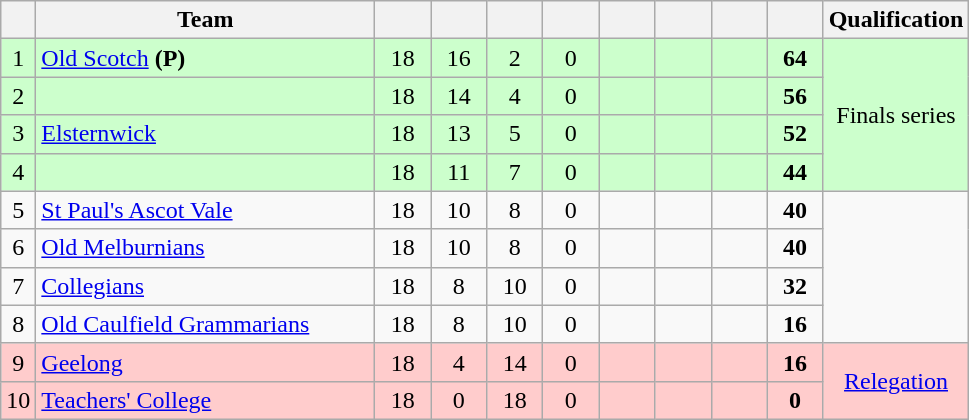<table class="wikitable" style="text-align:center; margin-bottom:0">
<tr>
<th style="width:10px"></th>
<th style="width:35%;">Team</th>
<th style="width:30px;"></th>
<th style="width:30px;"></th>
<th style="width:30px;"></th>
<th style="width:30px;"></th>
<th style="width:30px;"></th>
<th style="width:30px;"></th>
<th style="width:30px;"></th>
<th style="width:30px;"></th>
<th>Qualification</th>
</tr>
<tr style="background:#ccffcc;">
<td>1</td>
<td style="text-align:left;"><a href='#'>Old Scotch</a> <strong>(P)</strong></td>
<td>18</td>
<td>16</td>
<td>2</td>
<td>0</td>
<td></td>
<td></td>
<td></td>
<td><strong>64</strong></td>
<td rowspan=4>Finals series</td>
</tr>
<tr style="background:#ccffcc;">
<td>2</td>
<td style="text-align:left;"></td>
<td>18</td>
<td>14</td>
<td>4</td>
<td>0</td>
<td></td>
<td></td>
<td></td>
<td><strong>56</strong></td>
</tr>
<tr style="background:#ccffcc;">
<td>3</td>
<td style="text-align:left;"><a href='#'>Elsternwick</a></td>
<td>18</td>
<td>13</td>
<td>5</td>
<td>0</td>
<td></td>
<td></td>
<td></td>
<td><strong>52</strong></td>
</tr>
<tr style="background:#ccffcc;">
<td>4</td>
<td style="text-align:left;"></td>
<td>18</td>
<td>11</td>
<td>7</td>
<td>0</td>
<td></td>
<td></td>
<td></td>
<td><strong>44</strong></td>
</tr>
<tr>
<td>5</td>
<td style="text-align:left;"><a href='#'>St Paul's Ascot Vale</a></td>
<td>18</td>
<td>10</td>
<td>8</td>
<td>0</td>
<td></td>
<td></td>
<td></td>
<td><strong>40</strong></td>
</tr>
<tr>
<td>6</td>
<td style="text-align:left;"><a href='#'>Old Melburnians</a></td>
<td>18</td>
<td>10</td>
<td>8</td>
<td>0</td>
<td></td>
<td></td>
<td></td>
<td><strong>40</strong></td>
</tr>
<tr>
<td>7</td>
<td style="text-align:left;"><a href='#'>Collegians</a></td>
<td>18</td>
<td>8</td>
<td>10</td>
<td>0</td>
<td></td>
<td></td>
<td></td>
<td><strong>32</strong></td>
</tr>
<tr>
<td>8</td>
<td style="text-align:left;"><a href='#'>Old Caulfield Grammarians</a></td>
<td>18</td>
<td>8</td>
<td>10</td>
<td>0</td>
<td></td>
<td></td>
<td></td>
<td><strong>16</strong></td>
</tr>
<tr style="background:#FFCCCC;">
<td>9</td>
<td style="text-align:left;"><a href='#'>Geelong</a></td>
<td>18</td>
<td>4</td>
<td>14</td>
<td>0</td>
<td></td>
<td></td>
<td></td>
<td><strong>16</strong></td>
<td rowspan=2><a href='#'>Relegation</a></td>
</tr>
<tr style="background:#FFCCCC;">
<td>10</td>
<td style="text-align:left;"><a href='#'>Teachers' College</a></td>
<td>18</td>
<td>0</td>
<td>18</td>
<td>0</td>
<td></td>
<td></td>
<td></td>
<td><strong>0</strong></td>
</tr>
</table>
